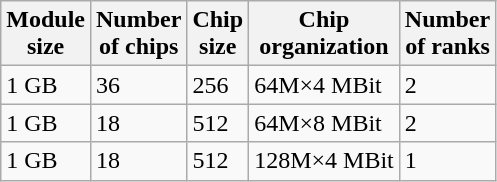<table class="wikitable floatright">
<tr>
<th>Module<br>size</th>
<th>Number<br>of chips</th>
<th>Chip<br>size</th>
<th>Chip<br>organization</th>
<th>Number<br>of ranks</th>
</tr>
<tr>
<td>1 GB</td>
<td>36</td>
<td>256</td>
<td>64M×4 MBit</td>
<td>2</td>
</tr>
<tr>
<td>1 GB</td>
<td>18</td>
<td>512</td>
<td>64M×8 MBit</td>
<td>2</td>
</tr>
<tr>
<td>1 GB</td>
<td>18</td>
<td>512</td>
<td>128M×4 MBit</td>
<td>1</td>
</tr>
</table>
